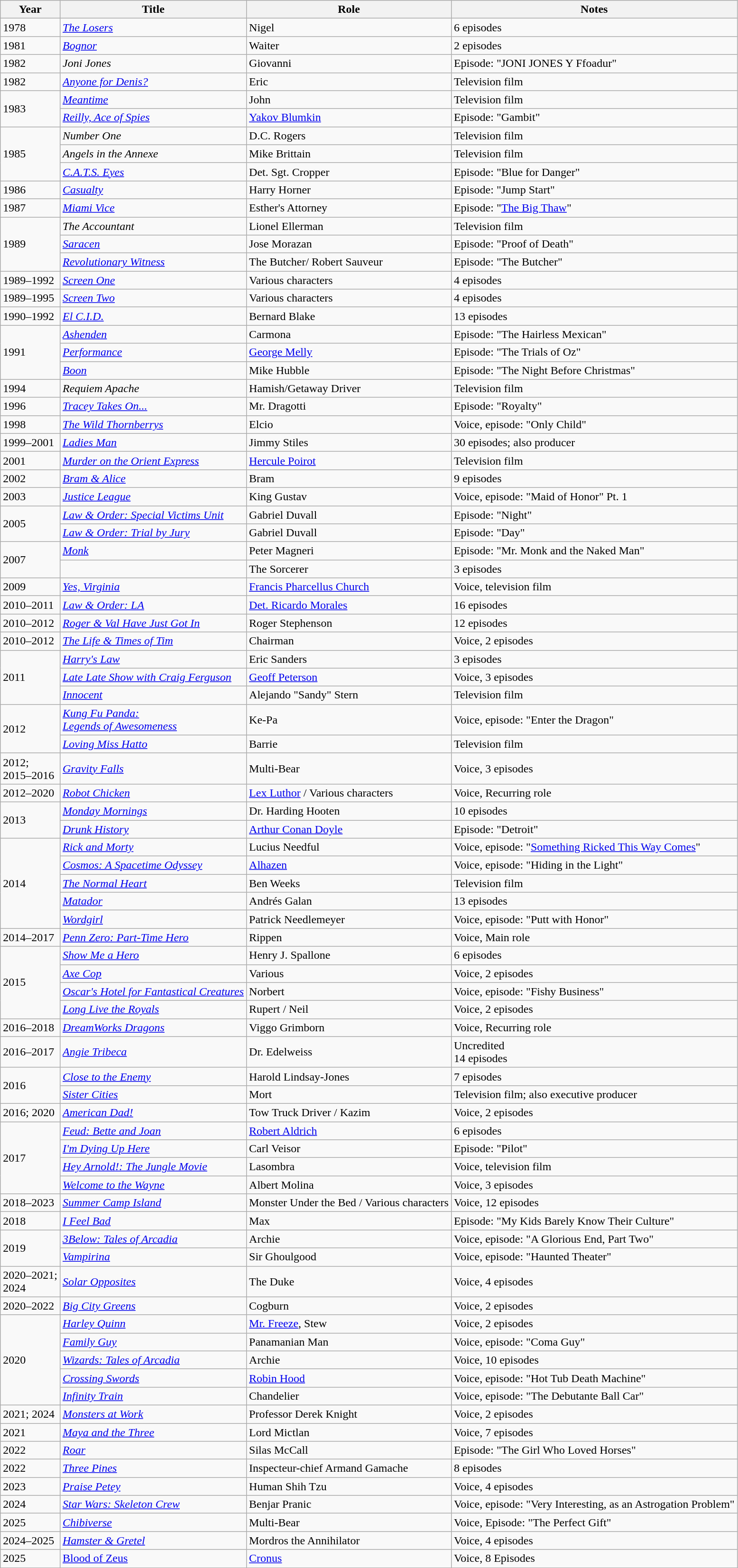<table class="wikitable sortable">
<tr>
<th>Year</th>
<th>Title</th>
<th>Role</th>
<th class="unsortable">Notes</th>
</tr>
<tr>
<td>1978</td>
<td><em><a href='#'>The Losers</a></em></td>
<td>Nigel</td>
<td>6 episodes</td>
</tr>
<tr>
<td>1981</td>
<td><em><a href='#'>Bognor</a></em></td>
<td>Waiter</td>
<td>2 episodes</td>
</tr>
<tr>
<td>1982</td>
<td><em>Joni Jones</em></td>
<td>Giovanni</td>
<td>Episode: "JONI JONES Y Ffoadur"</td>
</tr>
<tr>
<td>1982</td>
<td><em><a href='#'>Anyone for Denis?</a></em></td>
<td>Eric</td>
<td>Television film</td>
</tr>
<tr>
<td rowspan=2>1983</td>
<td><em><a href='#'>Meantime</a></em></td>
<td>John</td>
<td>Television film</td>
</tr>
<tr>
<td><em><a href='#'>Reilly, Ace of Spies</a></em></td>
<td><a href='#'>Yakov Blumkin</a></td>
<td>Episode: "Gambit"</td>
</tr>
<tr>
<td rowspan=3>1985</td>
<td><em>Number One</em></td>
<td>D.C. Rogers</td>
<td>Television film</td>
</tr>
<tr>
<td><em>Angels in the Annexe</em></td>
<td>Mike Brittain</td>
<td>Television film</td>
</tr>
<tr>
<td><em><a href='#'>C.A.T.S. Eyes</a></em></td>
<td>Det. Sgt. Cropper</td>
<td>Episode: "Blue for Danger"</td>
</tr>
<tr>
<td>1986</td>
<td><em><a href='#'>Casualty</a></em></td>
<td>Harry Horner</td>
<td>Episode: "Jump Start"</td>
</tr>
<tr>
<td>1987</td>
<td><em><a href='#'>Miami Vice</a></em></td>
<td>Esther's Attorney</td>
<td>Episode: "<a href='#'>The Big Thaw</a>"</td>
</tr>
<tr>
<td rowspan=3>1989</td>
<td><em>The Accountant</em></td>
<td>Lionel Ellerman</td>
<td>Television film</td>
</tr>
<tr>
<td><em><a href='#'>Saracen</a></em></td>
<td>Jose Morazan</td>
<td>Episode: "Proof of Death"</td>
</tr>
<tr>
<td><em><a href='#'>Revolutionary Witness</a></em></td>
<td>The Butcher/ Robert Sauveur</td>
<td>Episode: "The Butcher"</td>
</tr>
<tr>
<td>1989–1992</td>
<td><em><a href='#'>Screen One</a></em></td>
<td>Various characters</td>
<td>4 episodes</td>
</tr>
<tr>
<td>1989–1995</td>
<td><em><a href='#'>Screen Two</a></em></td>
<td>Various characters</td>
<td>4 episodes</td>
</tr>
<tr>
<td>1990–1992</td>
<td><em><a href='#'>El C.I.D.</a></em></td>
<td>Bernard Blake</td>
<td>13 episodes</td>
</tr>
<tr>
<td rowspan=3>1991</td>
<td><em><a href='#'>Ashenden</a></em></td>
<td>Carmona</td>
<td>Episode: "The Hairless Mexican"</td>
</tr>
<tr>
<td><em><a href='#'>Performance</a></em></td>
<td><a href='#'>George Melly</a></td>
<td>Episode: "The Trials of Oz"</td>
</tr>
<tr>
<td><em><a href='#'>Boon</a></em></td>
<td>Mike Hubble</td>
<td>Episode: "The Night Before Christmas"</td>
</tr>
<tr>
<td>1994</td>
<td><em>Requiem Apache</em></td>
<td>Hamish/Getaway Driver</td>
<td>Television film</td>
</tr>
<tr>
<td>1996</td>
<td><em><a href='#'>Tracey Takes On...</a></em></td>
<td>Mr. Dragotti</td>
<td>Episode: "Royalty"</td>
</tr>
<tr>
<td>1998</td>
<td><em><a href='#'>The Wild Thornberrys</a></em></td>
<td>Elcio</td>
<td>Voice, episode: "Only Child"</td>
</tr>
<tr>
<td>1999–2001</td>
<td><em><a href='#'>Ladies Man</a></em></td>
<td>Jimmy Stiles</td>
<td>30 episodes; also producer</td>
</tr>
<tr>
<td>2001</td>
<td><em><a href='#'>Murder on the Orient Express</a></em></td>
<td><a href='#'>Hercule Poirot</a></td>
<td>Television film</td>
</tr>
<tr>
<td>2002</td>
<td><em><a href='#'>Bram & Alice</a></em></td>
<td>Bram</td>
<td>9 episodes</td>
</tr>
<tr>
<td>2003</td>
<td><em><a href='#'>Justice League</a></em></td>
<td>King Gustav</td>
<td>Voice, episode: "Maid of Honor" Pt. 1</td>
</tr>
<tr>
<td rowspan=2>2005</td>
<td><em><a href='#'>Law & Order: Special Victims Unit</a></em></td>
<td>Gabriel Duvall</td>
<td>Episode: "Night"</td>
</tr>
<tr>
<td><em><a href='#'>Law & Order: Trial by Jury</a></em></td>
<td>Gabriel Duvall</td>
<td>Episode: "Day"</td>
</tr>
<tr>
<td rowspan=2>2007</td>
<td><em><a href='#'>Monk</a></em></td>
<td>Peter Magneri</td>
<td>Episode: "Mr. Monk and the Naked Man"</td>
</tr>
<tr>
<td><em></em></td>
<td>The Sorcerer</td>
<td>3 episodes</td>
</tr>
<tr>
<td>2009</td>
<td><em><a href='#'>Yes, Virginia</a></em></td>
<td><a href='#'>Francis Pharcellus Church</a></td>
<td>Voice, television film</td>
</tr>
<tr>
<td>2010–2011</td>
<td><em><a href='#'>Law & Order: LA</a></em></td>
<td><a href='#'>Det. Ricardo Morales</a></td>
<td>16 episodes</td>
</tr>
<tr>
<td>2010–2012</td>
<td><em><a href='#'>Roger & Val Have Just Got In</a></em></td>
<td>Roger Stephenson</td>
<td>12 episodes</td>
</tr>
<tr>
<td>2010–2012</td>
<td><em><a href='#'>The Life & Times of Tim</a></em></td>
<td>Chairman</td>
<td>Voice, 2 episodes</td>
</tr>
<tr>
<td rowspan=3>2011</td>
<td><em><a href='#'>Harry's Law</a></em></td>
<td>Eric Sanders</td>
<td>3 episodes</td>
</tr>
<tr>
<td><em><a href='#'>Late Late Show with Craig Ferguson</a></em></td>
<td><a href='#'>Geoff Peterson</a></td>
<td>Voice, 3 episodes</td>
</tr>
<tr>
<td><em><a href='#'>Innocent</a></em></td>
<td>Alejando "Sandy" Stern</td>
<td>Television film</td>
</tr>
<tr>
<td rowspan=2>2012</td>
<td><em><a href='#'>Kung Fu Panda: <br>Legends of Awesomeness</a></em></td>
<td>Ke-Pa</td>
<td>Voice, episode: "Enter the Dragon"</td>
</tr>
<tr>
<td><em><a href='#'>Loving Miss Hatto</a></em></td>
<td>Barrie</td>
<td>Television film</td>
</tr>
<tr>
<td>2012;<br>2015–2016</td>
<td><em><a href='#'>Gravity Falls</a></em></td>
<td>Multi-Bear</td>
<td>Voice, 3 episodes</td>
</tr>
<tr>
<td>2012–2020</td>
<td><em><a href='#'>Robot Chicken</a></em></td>
<td><a href='#'>Lex Luthor</a> / Various characters</td>
<td>Voice, Recurring role</td>
</tr>
<tr>
<td rowspan=2>2013</td>
<td><em><a href='#'>Monday Mornings</a></em></td>
<td>Dr. Harding Hooten</td>
<td>10 episodes</td>
</tr>
<tr>
<td><em><a href='#'>Drunk History</a></em></td>
<td><a href='#'>Arthur Conan Doyle</a></td>
<td>Episode: "Detroit"</td>
</tr>
<tr>
<td rowspan=5>2014</td>
<td><em><a href='#'>Rick and Morty</a></em></td>
<td>Lucius Needful</td>
<td>Voice, episode: "<a href='#'>Something Ricked This Way Comes</a>"</td>
</tr>
<tr>
<td><em><a href='#'>Cosmos: A Spacetime Odyssey</a></em></td>
<td><a href='#'>Alhazen</a></td>
<td>Voice, episode: "Hiding in the Light"</td>
</tr>
<tr>
<td><em><a href='#'>The Normal Heart</a></em></td>
<td>Ben Weeks</td>
<td>Television film</td>
</tr>
<tr>
<td><em><a href='#'>Matador</a></em></td>
<td>Andrés Galan</td>
<td>13 episodes</td>
</tr>
<tr>
<td><em><a href='#'>Wordgirl</a></em></td>
<td>Patrick Needlemeyer</td>
<td>Voice, episode: "Putt with Honor"</td>
</tr>
<tr>
<td>2014–2017</td>
<td><em><a href='#'>Penn Zero: Part-Time Hero</a></em></td>
<td>Rippen</td>
<td>Voice, Main role</td>
</tr>
<tr>
<td rowspan=4>2015</td>
<td><em><a href='#'>Show Me a Hero</a></em></td>
<td>Henry J. Spallone</td>
<td>6 episodes</td>
</tr>
<tr>
<td><em><a href='#'>Axe Cop</a></em></td>
<td>Various</td>
<td>Voice, 2 episodes</td>
</tr>
<tr>
<td><em><a href='#'>Oscar's Hotel for Fantastical Creatures</a></em></td>
<td>Norbert</td>
<td>Voice, episode: "Fishy Business"</td>
</tr>
<tr>
<td><em><a href='#'>Long Live the Royals</a></em></td>
<td>Rupert / Neil</td>
<td>Voice, 2 episodes</td>
</tr>
<tr>
<td>2016–2018</td>
<td><em><a href='#'>DreamWorks Dragons</a></em></td>
<td>Viggo Grimborn</td>
<td>Voice, Recurring role</td>
</tr>
<tr>
<td>2016–2017</td>
<td><em><a href='#'>Angie Tribeca</a></em></td>
<td>Dr. Edelweiss</td>
<td>Uncredited<br>14 episodes</td>
</tr>
<tr>
<td rowspan=2>2016</td>
<td><em><a href='#'>Close to the Enemy</a></em></td>
<td>Harold Lindsay-Jones</td>
<td>7 episodes</td>
</tr>
<tr>
<td><em><a href='#'>Sister Cities</a></em></td>
<td>Mort</td>
<td>Television film; also executive producer</td>
</tr>
<tr>
<td>2016; 2020</td>
<td><em><a href='#'>American Dad!</a></em></td>
<td>Tow Truck Driver / Kazim</td>
<td>Voice, 2 episodes</td>
</tr>
<tr>
<td rowspan="4">2017</td>
<td><em><a href='#'>Feud: Bette and Joan</a></em></td>
<td><a href='#'>Robert Aldrich</a></td>
<td>6 episodes</td>
</tr>
<tr>
<td><em><a href='#'>I'm Dying Up Here</a></em></td>
<td>Carl Veisor</td>
<td>Episode: "Pilot"</td>
</tr>
<tr>
<td><em><a href='#'>Hey Arnold!: The Jungle Movie</a></em></td>
<td>Lasombra</td>
<td>Voice, television film</td>
</tr>
<tr>
<td><em><a href='#'>Welcome to the Wayne</a></em></td>
<td>Albert Molina</td>
<td>Voice, 3 episodes</td>
</tr>
<tr>
<td>2018–2023</td>
<td><em><a href='#'>Summer Camp Island</a></em></td>
<td>Monster Under the Bed / Various characters</td>
<td>Voice, 12 episodes</td>
</tr>
<tr>
<td>2018</td>
<td><em><a href='#'>I Feel Bad</a></em></td>
<td>Max</td>
<td>Episode: "My Kids Barely Know Their Culture"</td>
</tr>
<tr>
<td rowspan=2>2019</td>
<td><em><a href='#'>3Below: Tales of Arcadia</a></em></td>
<td>Archie</td>
<td>Voice, episode: "A Glorious End, Part Two"</td>
</tr>
<tr>
<td><em><a href='#'>Vampirina</a></em></td>
<td>Sir Ghoulgood</td>
<td>Voice, episode: "Haunted Theater"</td>
</tr>
<tr>
<td>2020–2021;<br>2024</td>
<td><em><a href='#'>Solar Opposites</a></em></td>
<td>The Duke</td>
<td>Voice, 4 episodes</td>
</tr>
<tr>
<td>2020–2022</td>
<td><em><a href='#'>Big City Greens</a></em></td>
<td>Cogburn</td>
<td>Voice, 2 episodes</td>
</tr>
<tr>
<td rowspan=5>2020</td>
<td><em><a href='#'>Harley Quinn</a></em></td>
<td><a href='#'>Mr. Freeze</a>, Stew</td>
<td>Voice, 2 episodes</td>
</tr>
<tr>
<td><em><a href='#'>Family Guy</a></em></td>
<td>Panamanian Man</td>
<td>Voice, episode: "Coma Guy"</td>
</tr>
<tr>
<td><em><a href='#'>Wizards: Tales of Arcadia</a></em></td>
<td>Archie</td>
<td>Voice, 10 episodes</td>
</tr>
<tr>
<td><em><a href='#'>Crossing Swords</a></em></td>
<td><a href='#'>Robin Hood</a></td>
<td>Voice, episode: "Hot Tub Death Machine"</td>
</tr>
<tr>
<td><em><a href='#'>Infinity Train</a></em></td>
<td>Chandelier</td>
<td>Voice, episode: "The Debutante Ball Car"</td>
</tr>
<tr>
<td>2021; 2024</td>
<td><em><a href='#'>Monsters at Work</a></em></td>
<td>Professor Derek Knight</td>
<td>Voice, 2 episodes</td>
</tr>
<tr>
<td>2021</td>
<td><em><a href='#'>Maya and the Three</a></em></td>
<td>Lord Mictlan</td>
<td>Voice, 7 episodes</td>
</tr>
<tr>
<td>2022</td>
<td><em><a href='#'>Roar</a></em></td>
<td>Silas McCall</td>
<td>Episode: "The Girl Who Loved Horses"</td>
</tr>
<tr>
<td>2022</td>
<td><em><a href='#'>Three Pines</a></em></td>
<td>Inspecteur-chief Armand Gamache</td>
<td>8 episodes</td>
</tr>
<tr>
<td>2023</td>
<td><em><a href='#'>Praise Petey</a></em></td>
<td>Human Shih Tzu</td>
<td>Voice, 4 episodes</td>
</tr>
<tr>
<td>2024</td>
<td><em><a href='#'>Star Wars: Skeleton Crew</a></em></td>
<td>Benjar Pranic</td>
<td>Voice, episode: "Very Interesting, as an Astrogation Problem"</td>
</tr>
<tr>
<td>2025</td>
<td><em><a href='#'>Chibiverse</a></em></td>
<td>Multi-Bear</td>
<td>Voice, Episode: "The Perfect Gift"</td>
</tr>
<tr>
<td>2024–2025</td>
<td><em><a href='#'>Hamster & Gretel</a></em></td>
<td>Mordros the Annihilator</td>
<td>Voice, 4 episodes</td>
</tr>
<tr>
<td>2025</td>
<td><a href='#'>Blood of Zeus</a></td>
<td><a href='#'>Cronus</a></td>
<td>Voice, 8 Episodes</td>
</tr>
</table>
